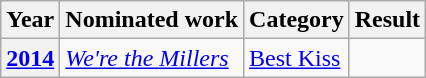<table class="wikitable plainrowheaders">
<tr>
<th scope="col">Year</th>
<th scope="col">Nominated work</th>
<th scope="col">Category</th>
<th scope="col">Result</th>
</tr>
<tr>
<th scope="row" style="text-align:center;"><a href='#'>2014</a></th>
<td><em><a href='#'>We're the Millers</a></em></td>
<td><a href='#'>Best Kiss</a></td>
<td></td>
</tr>
</table>
